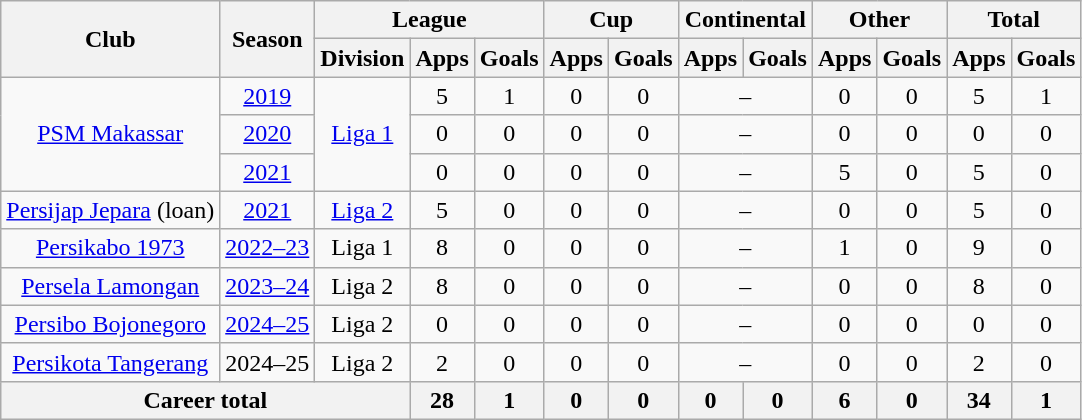<table class="wikitable" style="text-align: center">
<tr>
<th rowspan="2">Club</th>
<th rowspan="2">Season</th>
<th colspan="3">League</th>
<th colspan="2">Cup</th>
<th colspan="2">Continental</th>
<th colspan="2">Other</th>
<th colspan="2">Total</th>
</tr>
<tr>
<th>Division</th>
<th>Apps</th>
<th>Goals</th>
<th>Apps</th>
<th>Goals</th>
<th>Apps</th>
<th>Goals</th>
<th>Apps</th>
<th>Goals</th>
<th>Apps</th>
<th>Goals</th>
</tr>
<tr>
<td rowspan="3"><a href='#'>PSM Makassar</a></td>
<td><a href='#'>2019</a></td>
<td rowspan="3" valign="center"><a href='#'>Liga 1</a></td>
<td>5</td>
<td>1</td>
<td>0</td>
<td>0</td>
<td colspan="2">–</td>
<td>0</td>
<td>0</td>
<td>5</td>
<td>1</td>
</tr>
<tr>
<td><a href='#'>2020</a></td>
<td>0</td>
<td>0</td>
<td>0</td>
<td>0</td>
<td colspan="2">–</td>
<td>0</td>
<td>0</td>
<td>0</td>
<td>0</td>
</tr>
<tr>
<td><a href='#'>2021</a></td>
<td>0</td>
<td>0</td>
<td>0</td>
<td>0</td>
<td colspan="2">–</td>
<td>5</td>
<td>0</td>
<td>5</td>
<td>0</td>
</tr>
<tr>
<td rowspan="1"><a href='#'>Persijap Jepara</a> (loan)</td>
<td><a href='#'>2021</a></td>
<td rowspan="1" valign="center"><a href='#'>Liga 2</a></td>
<td>5</td>
<td>0</td>
<td>0</td>
<td>0</td>
<td colspan="2">–</td>
<td>0</td>
<td>0</td>
<td>5</td>
<td>0</td>
</tr>
<tr>
<td rowspan="1"><a href='#'>Persikabo 1973</a></td>
<td><a href='#'>2022–23</a></td>
<td rowspan="1">Liga 1</td>
<td>8</td>
<td>0</td>
<td>0</td>
<td>0</td>
<td colspan="2">–</td>
<td>1</td>
<td>0</td>
<td>9</td>
<td>0</td>
</tr>
<tr>
<td rowspan="1"><a href='#'>Persela Lamongan</a></td>
<td><a href='#'>2023–24</a></td>
<td rowspan="1" valign="center">Liga 2</td>
<td>8</td>
<td>0</td>
<td>0</td>
<td>0</td>
<td colspan="2">–</td>
<td>0</td>
<td>0</td>
<td>8</td>
<td>0</td>
</tr>
<tr>
<td rowspan="1"><a href='#'>Persibo Bojonegoro</a></td>
<td><a href='#'>2024–25</a></td>
<td rowspan="1" valign="center">Liga 2</td>
<td>0</td>
<td>0</td>
<td>0</td>
<td>0</td>
<td colspan="2">–</td>
<td>0</td>
<td>0</td>
<td>0</td>
<td>0</td>
</tr>
<tr>
<td rowspan="1"><a href='#'>Persikota Tangerang</a></td>
<td>2024–25</td>
<td rowspan="1" valign="center">Liga 2</td>
<td>2</td>
<td>0</td>
<td>0</td>
<td>0</td>
<td colspan="2">–</td>
<td>0</td>
<td>0</td>
<td>2</td>
<td>0</td>
</tr>
<tr>
<th colspan=3>Career total</th>
<th>28</th>
<th>1</th>
<th>0</th>
<th>0</th>
<th>0</th>
<th>0</th>
<th>6</th>
<th>0</th>
<th>34</th>
<th>1</th>
</tr>
</table>
